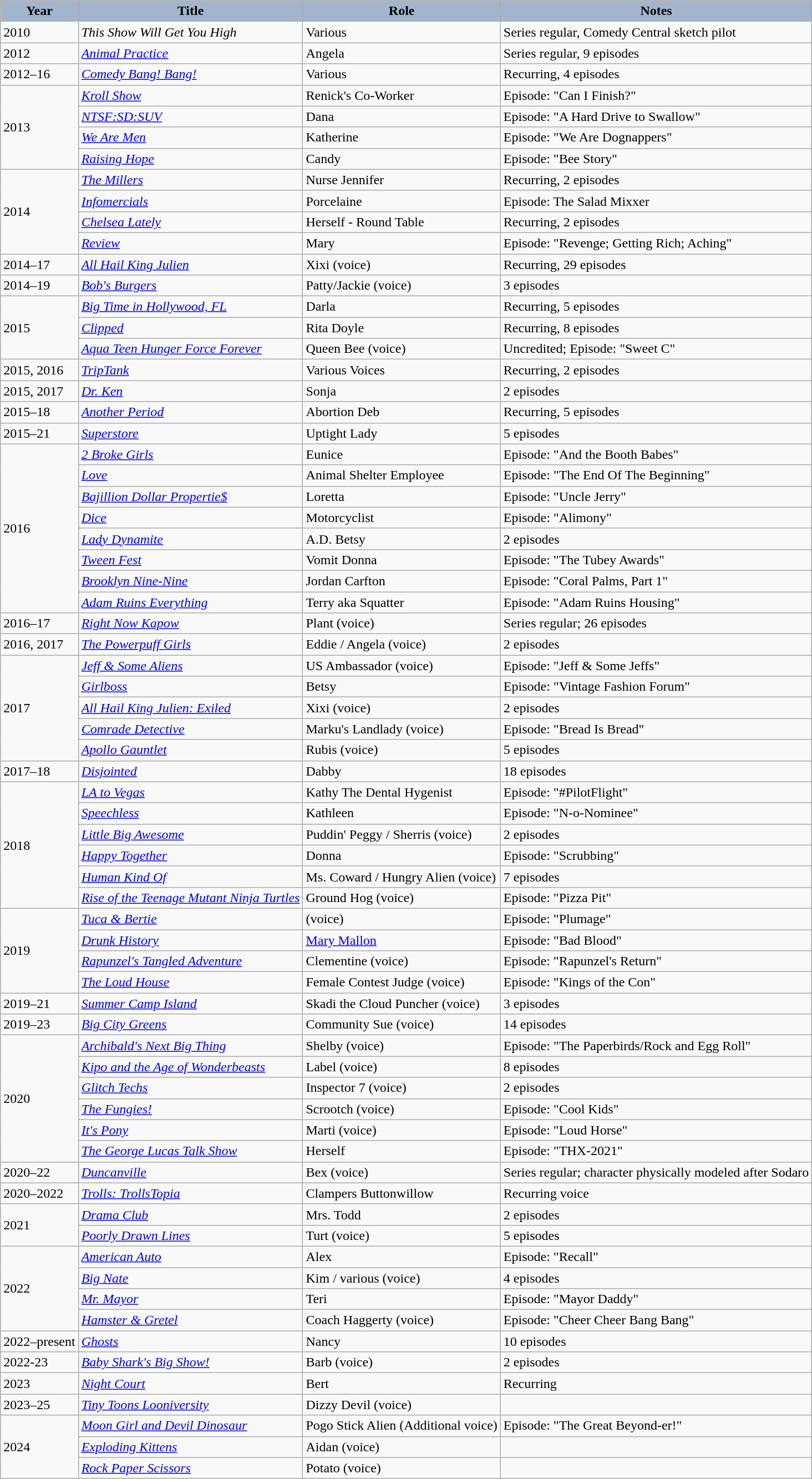<table class="wikitable">
<tr>
<th style="background-color: #A2B5CD;">Year</th>
<th style="background-color: #A2B5CD;">Title</th>
<th style="background-color: #A2B5CD;">Role</th>
<th style="background-color: #A2B5CD;">Notes</th>
</tr>
<tr>
<td>2010</td>
<td><em>This Show Will Get You High</em></td>
<td>Various</td>
<td>Series regular, Comedy Central sketch pilot</td>
</tr>
<tr>
<td>2012</td>
<td><em><a href='#'>Animal Practice</a></em></td>
<td>Angela</td>
<td>Series regular, 9 episodes</td>
</tr>
<tr>
<td>2012–16</td>
<td><em><a href='#'>Comedy Bang! Bang!</a></em></td>
<td>Various</td>
<td>Recurring, 4 episodes</td>
</tr>
<tr>
<td rowspan = "4">2013</td>
<td><em><a href='#'>Kroll Show</a></em></td>
<td>Renick's Co-Worker</td>
<td>Episode: "Can I Finish?"</td>
</tr>
<tr>
<td><em><a href='#'>NTSF:SD:SUV</a></em></td>
<td>Dana</td>
<td>Episode: "A Hard Drive to Swallow"</td>
</tr>
<tr>
<td><em><a href='#'>We Are Men</a></em></td>
<td>Katherine</td>
<td>Episode: "We Are Dognappers"</td>
</tr>
<tr>
<td><em><a href='#'>Raising Hope</a></em></td>
<td>Candy</td>
<td>Episode: "Bee Story"</td>
</tr>
<tr>
<td rowspan = "4">2014</td>
<td><em><a href='#'>The Millers</a></em></td>
<td>Nurse Jennifer</td>
<td>Recurring, 2 episodes</td>
</tr>
<tr>
<td><em><a href='#'>Infomercials</a></em></td>
<td>Porcelaine</td>
<td>Episode: The Salad Mixxer</td>
</tr>
<tr>
<td><em><a href='#'>Chelsea Lately</a></em></td>
<td>Herself - Round Table</td>
<td>Recurring, 2 episodes</td>
</tr>
<tr>
<td><em><a href='#'>Review</a></em></td>
<td>Mary</td>
<td>Episode: "Revenge; Getting Rich; Aching"</td>
</tr>
<tr>
<td>2014–17</td>
<td><em><a href='#'>All Hail King Julien</a></em></td>
<td>Xixi (voice)</td>
<td>Recurring, 29 episodes</td>
</tr>
<tr>
<td>2014–19</td>
<td><em><a href='#'>Bob's Burgers</a></em></td>
<td>Patty/Jackie (voice)</td>
<td>3 episodes</td>
</tr>
<tr>
<td rowspan = "3">2015</td>
<td><em><a href='#'>Big Time in Hollywood, FL</a></em></td>
<td>Darla</td>
<td>Recurring, 5 episodes</td>
</tr>
<tr>
<td><em><a href='#'>Clipped</a></em></td>
<td>Rita Doyle</td>
<td>Recurring, 8 episodes</td>
</tr>
<tr>
<td><em><a href='#'>Aqua Teen Hunger Force Forever</a></em></td>
<td>Queen Bee (voice)</td>
<td>Uncredited; Episode: "Sweet C"</td>
</tr>
<tr>
<td>2015, 2016</td>
<td><em><a href='#'>TripTank</a></em></td>
<td>Various Voices</td>
<td>Recurring, 2 episodes</td>
</tr>
<tr>
<td>2015, 2017</td>
<td><em><a href='#'>Dr. Ken</a></em></td>
<td>Sonja</td>
<td>2 episodes</td>
</tr>
<tr>
<td>2015–18</td>
<td><em><a href='#'>Another Period</a></em></td>
<td>Abortion Deb</td>
<td>Recurring, 5 episodes</td>
</tr>
<tr>
<td>2015–21</td>
<td><em><a href='#'>Superstore</a></em></td>
<td>Uptight Lady</td>
<td>5 episodes</td>
</tr>
<tr>
<td rowspan = "8">2016</td>
<td><em><a href='#'>2 Broke Girls</a></em></td>
<td>Eunice</td>
<td>Episode: "And the Booth Babes"</td>
</tr>
<tr>
<td><em><a href='#'>Love</a></em></td>
<td>Animal Shelter Employee</td>
<td>Episode: "The End Of The Beginning"</td>
</tr>
<tr>
<td><em><a href='#'>Bajillion Dollar Propertie$</a></em></td>
<td>Loretta</td>
<td>Episode: "Uncle Jerry"</td>
</tr>
<tr>
<td><em><a href='#'>Dice</a></em></td>
<td>Motorcyclist</td>
<td>Episode: "Alimony"</td>
</tr>
<tr>
<td><em><a href='#'>Lady Dynamite</a></em></td>
<td>A.D. Betsy</td>
<td>2 episodes</td>
</tr>
<tr>
<td><em><a href='#'>Tween Fest</a></em></td>
<td>Vomit Donna</td>
<td>Episode: "The Tubey Awards"</td>
</tr>
<tr>
<td><em><a href='#'>Brooklyn Nine-Nine</a></em></td>
<td>Jordan Carfton</td>
<td>Episode: "Coral Palms, Part 1"</td>
</tr>
<tr>
<td><em><a href='#'>Adam Ruins Everything</a></em></td>
<td>Terry aka Squatter</td>
<td>Episode: "Adam Ruins Housing"</td>
</tr>
<tr>
<td>2016–17</td>
<td><em><a href='#'>Right Now Kapow</a></em></td>
<td>Plant (voice)</td>
<td>Series regular; 26 episodes</td>
</tr>
<tr>
<td>2016, 2017</td>
<td><em><a href='#'>The Powerpuff Girls</a></em></td>
<td>Eddie / Angela (voice)</td>
<td>2 episodes</td>
</tr>
<tr>
<td rowspan = "5">2017</td>
<td><em><a href='#'>Jeff & Some Aliens</a></em></td>
<td>US Ambassador (voice)</td>
<td>Episode: "Jeff & Some Jeffs"</td>
</tr>
<tr>
<td><em><a href='#'>Girlboss</a></em></td>
<td>Betsy</td>
<td>Episode: "Vintage Fashion Forum"</td>
</tr>
<tr>
<td><em><a href='#'>All Hail King Julien: Exiled</a></em></td>
<td>Xixi (voice)</td>
<td>2 episodes</td>
</tr>
<tr>
<td><em><a href='#'>Comrade Detective</a></em></td>
<td>Marku's Landlady (voice)</td>
<td>Episode: "Bread Is Bread"</td>
</tr>
<tr>
<td><em><a href='#'>Apollo Gauntlet</a></em></td>
<td>Rubis (voice)</td>
<td>5 episodes</td>
</tr>
<tr>
<td>2017–18</td>
<td><em><a href='#'>Disjointed</a></em></td>
<td>Dabby</td>
<td>18 episodes</td>
</tr>
<tr>
<td rowspan = "6">2018</td>
<td><em><a href='#'>LA to Vegas</a></em></td>
<td>Kathy The Dental Hygenist</td>
<td>Episode: "#PilotFlight"</td>
</tr>
<tr>
<td><em><a href='#'>Speechless</a></em></td>
<td>Kathleen</td>
<td>Episode: "N-o-Nominee"</td>
</tr>
<tr>
<td><em><a href='#'>Little Big Awesome</a></em></td>
<td>Puddin' Peggy / Sherris (voice)</td>
<td>2 episodes</td>
</tr>
<tr>
<td><em><a href='#'>Happy Together</a></em></td>
<td>Donna</td>
<td>Episode: "Scrubbing"</td>
</tr>
<tr>
<td><em><a href='#'>Human Kind Of</a></em></td>
<td>Ms. Coward / Hungry Alien (voice)</td>
<td>7 episodes</td>
</tr>
<tr>
<td><em><a href='#'>Rise of the Teenage Mutant Ninja Turtles</a></em></td>
<td>Ground Hog (voice)</td>
<td>Episode: "Pizza Pit"</td>
</tr>
<tr>
<td rowspan = "4">2019</td>
<td><em><a href='#'>Tuca & Bertie</a></em></td>
<td>(voice)</td>
<td>Episode: "Plumage"</td>
</tr>
<tr>
<td><em><a href='#'>Drunk History</a></em></td>
<td><a href='#'>Mary Mallon</a></td>
<td>Episode: "Bad Blood"</td>
</tr>
<tr>
<td><em><a href='#'>Rapunzel's Tangled Adventure</a></em></td>
<td>Clementine (voice)</td>
<td>Episode: "Rapunzel's Return"</td>
</tr>
<tr>
<td><em><a href='#'>The Loud House</a></em></td>
<td>Female Contest Judge (voice)</td>
<td>Episode: "Kings of the Con"</td>
</tr>
<tr>
<td>2019–21</td>
<td><em><a href='#'>Summer Camp Island</a></em></td>
<td>Skadi the Cloud Puncher (voice)</td>
<td>3 episodes</td>
</tr>
<tr>
<td>2019–23</td>
<td><em><a href='#'>Big City Greens</a></em></td>
<td>Community Sue (voice)</td>
<td>14 episodes</td>
</tr>
<tr>
<td rowspan = "6">2020</td>
<td><em><a href='#'>Archibald's Next Big Thing</a></em></td>
<td>Shelby (voice)</td>
<td>Episode: "The Paperbirds/Rock and Egg Roll"</td>
</tr>
<tr>
<td><em><a href='#'>Kipo and the Age of Wonderbeasts</a></em></td>
<td>Label (voice)</td>
<td>8 episodes</td>
</tr>
<tr>
<td><em><a href='#'>Glitch Techs</a></em></td>
<td>Inspector 7 (voice)</td>
<td>2 episodes</td>
</tr>
<tr>
<td><em><a href='#'>The Fungies!</a></em></td>
<td>Scrootch (voice)</td>
<td>Episode: "Cool Kids"</td>
</tr>
<tr>
<td><em><a href='#'>It's Pony</a></em></td>
<td>Marti (voice)</td>
<td>Episode: "Loud Horse"</td>
</tr>
<tr>
<td><em><a href='#'>The George Lucas Talk Show</a></em></td>
<td>Herself</td>
<td>Episode: "THX-2021"</td>
</tr>
<tr>
<td>2020–22</td>
<td><em><a href='#'>Duncanville</a></em></td>
<td>Bex (voice)</td>
<td>Series regular; character physically modeled after Sodaro</td>
</tr>
<tr>
<td>2020–2022</td>
<td><em><a href='#'>Trolls: TrollsTopia</a></em></td>
<td>Clampers Buttonwillow</td>
<td>Recurring voice</td>
</tr>
<tr>
<td rowspan = "2">2021</td>
<td><em><a href='#'>Drama Club</a></em></td>
<td>Mrs. Todd</td>
<td>2 episodes</td>
</tr>
<tr>
<td><em><a href='#'>Poorly Drawn Lines</a></em></td>
<td>Turt (voice)</td>
<td>5 episodes</td>
</tr>
<tr>
<td rowspan = "4">2022</td>
<td><em><a href='#'>American Auto</a></em></td>
<td>Alex</td>
<td>Episode: "Recall"</td>
</tr>
<tr>
<td><em><a href='#'>Big Nate</a></em></td>
<td>Kim / various (voice)</td>
<td>4 episodes</td>
</tr>
<tr>
<td><em><a href='#'>Mr. Mayor</a></em></td>
<td>Teri</td>
<td>Episode: "Mayor Daddy"</td>
</tr>
<tr>
<td><em><a href='#'>Hamster & Gretel</a></em></td>
<td>Coach Haggerty (voice)</td>
<td>Episode: "Cheer Cheer Bang Bang"</td>
</tr>
<tr>
<td>2022–present</td>
<td><em><a href='#'>Ghosts</a></em></td>
<td>Nancy</td>
<td>10 episodes</td>
</tr>
<tr>
<td>2022-23</td>
<td><em><a href='#'>Baby Shark's Big Show!</a></em></td>
<td>Barb (voice)</td>
<td>2 episodes</td>
</tr>
<tr>
<td>2023</td>
<td><em><a href='#'>Night Court</a></em></td>
<td>Bert</td>
<td>Recurring</td>
</tr>
<tr>
<td>2023–25</td>
<td><em><a href='#'>Tiny Toons Looniversity</a></em></td>
<td>Dizzy Devil (voice)</td>
<td></td>
</tr>
<tr>
<td rowspan="3">2024</td>
<td><em><a href='#'>Moon Girl and Devil Dinosaur</a></em></td>
<td>Pogo Stick Alien (Additional voice)</td>
<td>Episode: "The Great Beyond-er!"</td>
</tr>
<tr>
<td><em><a href='#'>Exploding Kittens</a></em></td>
<td>Aidan (voice)</td>
<td></td>
</tr>
<tr>
<td><a href='#'><em>Rock Paper Scissors</em></a></td>
<td>Potato (voice)</td>
<td></td>
</tr>
</table>
